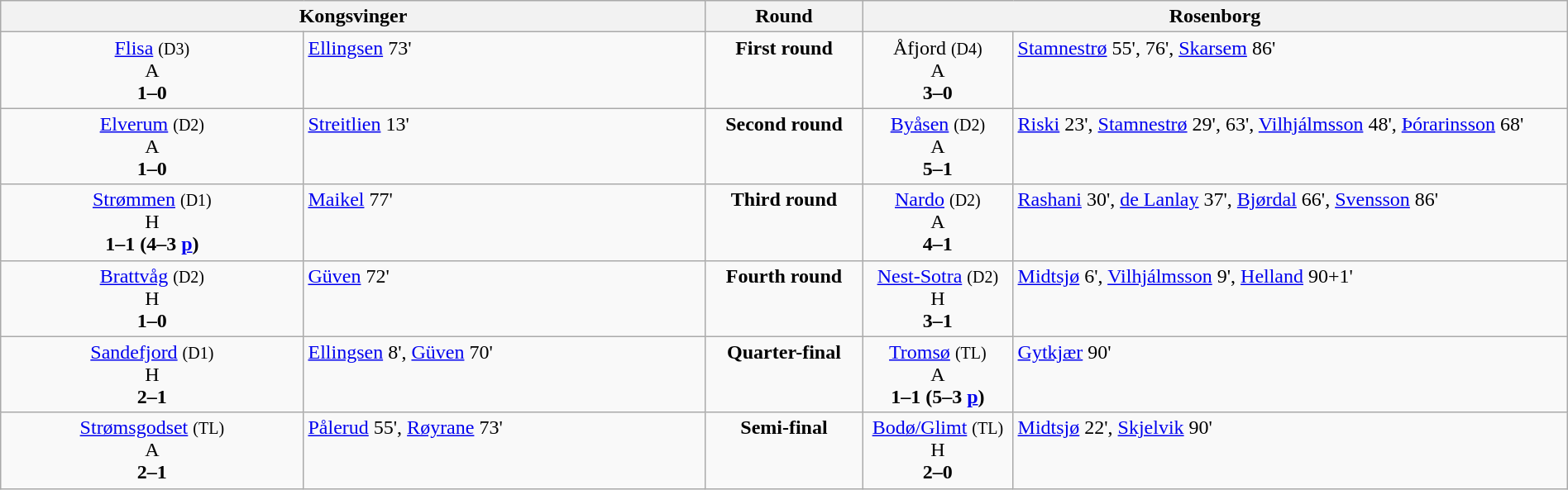<table class=wikitable width=100% style="text-align:center">
<tr valign=top>
<th colspan=2 width=45%>Kongsvinger</th>
<th width=10%>Round</th>
<th colspan=2 width=45%>Rosenborg</th>
</tr>
<tr valign=top>
<td><a href='#'>Flisa</a> <small>(D3)</small><br>A<br><strong>1–0</strong></td>
<td align=left><a href='#'>Ellingsen</a> 73'</td>
<td><strong>First round</strong></td>
<td>Åfjord <small>(D4)</small><br>A<br><strong>3–0</strong></td>
<td align=left><a href='#'>Stamnestrø</a> 55', 76', <a href='#'>Skarsem</a> 86'</td>
</tr>
<tr valign=top>
<td><a href='#'>Elverum</a> <small>(D2)</small><br>A<br><strong>1–0</strong></td>
<td align=left><a href='#'>Streitlien</a> 13'</td>
<td><strong>Second round</strong></td>
<td><a href='#'>Byåsen</a> <small>(D2)</small><br>A<br><strong>5–1</strong></td>
<td align=left><a href='#'>Riski</a> 23', <a href='#'>Stamnestrø</a> 29', 63', <a href='#'>Vilhjálmsson</a> 48', <a href='#'>Þórarinsson</a> 68'</td>
</tr>
<tr valign=top>
<td><a href='#'>Strømmen</a> <small>(D1)</small><br>H<br><strong>1–1 (4–3 <a href='#'>p</a>)</strong></td>
<td align=left><a href='#'>Maikel</a> 77'</td>
<td><strong>Third round</strong></td>
<td><a href='#'>Nardo</a> <small>(D2)</small><br>A<br><strong>4–1</strong></td>
<td align=left><a href='#'>Rashani</a> 30', <a href='#'>de Lanlay</a> 37', <a href='#'>Bjørdal</a> 66', <a href='#'>Svensson</a> 86'</td>
</tr>
<tr valign=top>
<td><a href='#'>Brattvåg</a> <small>(D2)</small><br>H<br><strong>1–0</strong></td>
<td align=left><a href='#'>Güven</a> 72'</td>
<td><strong>Fourth round</strong></td>
<td><a href='#'>Nest-Sotra</a> <small>(D2)</small><br>H<br><strong>3–1</strong></td>
<td align=left><a href='#'>Midtsjø</a> 6', <a href='#'>Vilhjálmsson</a> 9', <a href='#'>Helland</a> 90+1'</td>
</tr>
<tr valign=top>
<td><a href='#'>Sandefjord</a> <small>(D1)</small><br>H<br><strong>2–1</strong></td>
<td align=left><a href='#'>Ellingsen</a> 8', <a href='#'>Güven</a> 70'</td>
<td><strong>Quarter-final</strong></td>
<td><a href='#'>Tromsø</a> <small>(TL)</small><br>A<br><strong>1–1 (5–3 <a href='#'>p</a>)</strong></td>
<td align=left><a href='#'>Gytkjær</a> 90'</td>
</tr>
<tr valign=top>
<td><a href='#'>Strømsgodset</a> <small>(TL)</small><br>A<br><strong>2–1</strong></td>
<td align=left><a href='#'>Pålerud</a> 55', <a href='#'>Røyrane</a> 73'</td>
<td><strong>Semi-final</strong></td>
<td><a href='#'>Bodø/Glimt</a> <small>(TL)</small><br>H<br><strong>2–0</strong></td>
<td align=left><a href='#'>Midtsjø</a> 22', <a href='#'>Skjelvik</a> 90'</td>
</tr>
</table>
